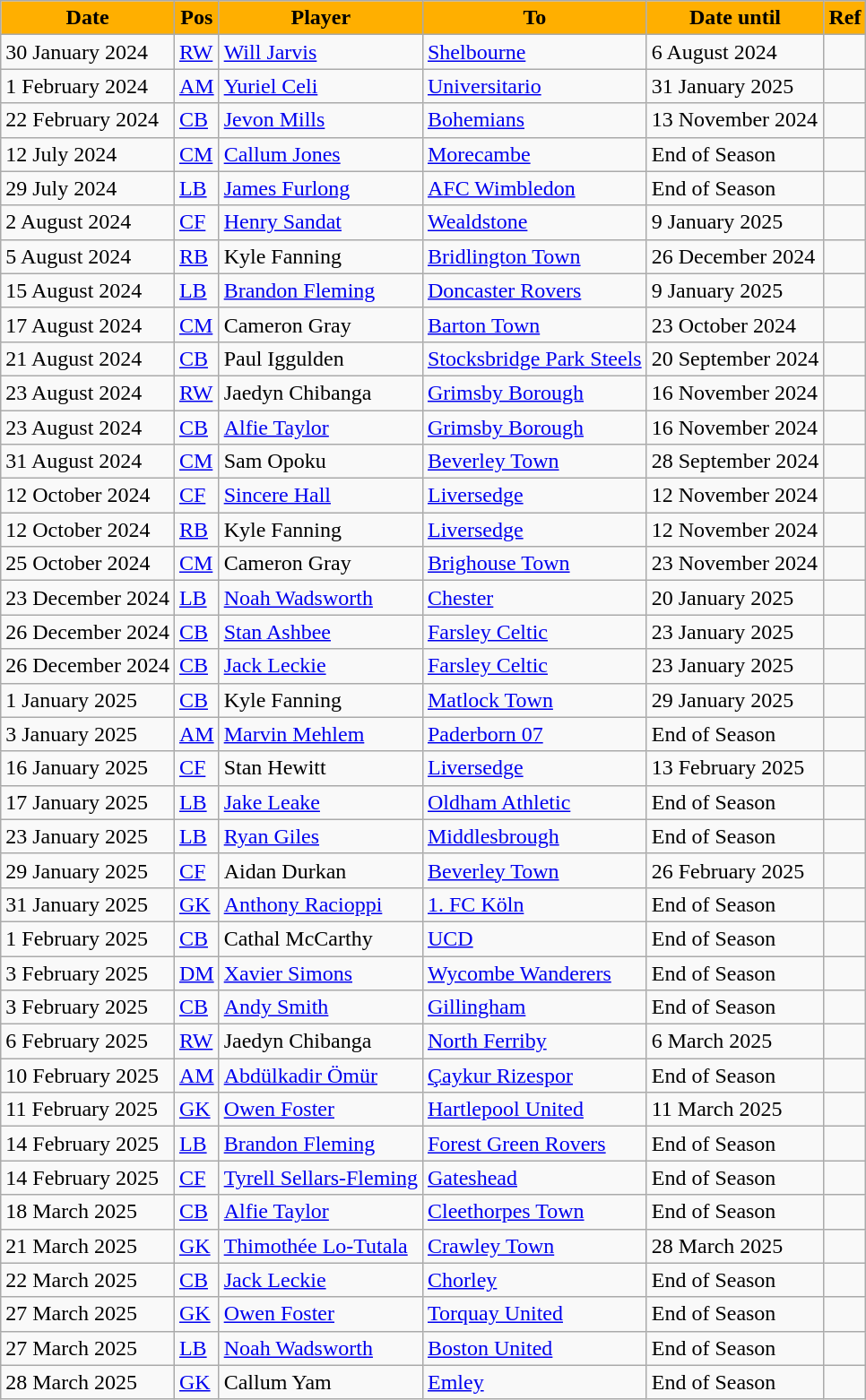<table class="wikitable plainrowheaders sortable">
<tr>
<th style="background:#ffaf00; color:#000000;">Date</th>
<th style="background:#ffaf00; color:#000000;">Pos</th>
<th style="background:#ffaf00; color:#000000;">Player</th>
<th style="background:#ffaf00; color:#000000;">To</th>
<th style="background:#ffaf00; color:#000000;">Date until</th>
<th style="background:#ffaf00; color:#000000;">Ref</th>
</tr>
<tr>
<td>30 January 2024</td>
<td><a href='#'>RW</a></td>
<td> <a href='#'>Will Jarvis</a></td>
<td> <a href='#'>Shelbourne</a></td>
<td>6 August 2024</td>
<td></td>
</tr>
<tr>
<td>1 February 2024</td>
<td><a href='#'>AM</a></td>
<td> <a href='#'>Yuriel Celi</a></td>
<td> <a href='#'>Universitario</a></td>
<td>31 January 2025</td>
<td></td>
</tr>
<tr>
<td>22 February 2024</td>
<td><a href='#'>CB</a></td>
<td> <a href='#'>Jevon Mills</a></td>
<td> <a href='#'>Bohemians</a></td>
<td>13 November 2024</td>
<td></td>
</tr>
<tr>
<td>12 July 2024</td>
<td><a href='#'>CM</a></td>
<td> <a href='#'>Callum Jones</a></td>
<td> <a href='#'>Morecambe</a></td>
<td>End of Season</td>
<td></td>
</tr>
<tr>
<td>29 July 2024</td>
<td><a href='#'>LB</a></td>
<td> <a href='#'>James Furlong</a></td>
<td> <a href='#'>AFC Wimbledon</a></td>
<td>End of Season</td>
<td></td>
</tr>
<tr>
<td>2 August 2024</td>
<td><a href='#'>CF</a></td>
<td> <a href='#'>Henry Sandat</a></td>
<td> <a href='#'>Wealdstone</a></td>
<td>9 January 2025</td>
<td></td>
</tr>
<tr>
<td>5 August 2024</td>
<td><a href='#'>RB</a></td>
<td> Kyle Fanning</td>
<td> <a href='#'>Bridlington Town</a></td>
<td>26 December 2024</td>
<td></td>
</tr>
<tr>
<td>15 August 2024</td>
<td><a href='#'>LB</a></td>
<td> <a href='#'>Brandon Fleming</a></td>
<td> <a href='#'>Doncaster Rovers</a></td>
<td>9 January 2025</td>
<td></td>
</tr>
<tr>
<td>17 August 2024</td>
<td><a href='#'>CM</a></td>
<td> Cameron Gray</td>
<td> <a href='#'>Barton Town</a></td>
<td>23 October 2024</td>
<td></td>
</tr>
<tr>
<td>21 August 2024</td>
<td><a href='#'>CB</a></td>
<td> Paul Iggulden</td>
<td> <a href='#'>Stocksbridge Park Steels</a></td>
<td>20 September 2024</td>
<td></td>
</tr>
<tr>
<td>23 August 2024</td>
<td><a href='#'>RW</a></td>
<td> Jaedyn Chibanga</td>
<td> <a href='#'>Grimsby Borough</a></td>
<td>16 November 2024</td>
<td></td>
</tr>
<tr>
<td>23 August 2024</td>
<td><a href='#'>CB</a></td>
<td> <a href='#'>Alfie Taylor</a></td>
<td> <a href='#'>Grimsby Borough</a></td>
<td>16 November 2024</td>
<td></td>
</tr>
<tr>
<td>31 August 2024</td>
<td><a href='#'>CM</a></td>
<td> Sam Opoku</td>
<td> <a href='#'>Beverley Town</a></td>
<td>28 September 2024</td>
<td></td>
</tr>
<tr>
<td>12 October 2024</td>
<td><a href='#'>CF</a></td>
<td> <a href='#'>Sincere Hall</a></td>
<td> <a href='#'>Liversedge</a></td>
<td>12 November 2024</td>
<td></td>
</tr>
<tr>
<td>12 October 2024</td>
<td><a href='#'>RB</a></td>
<td> Kyle Fanning</td>
<td> <a href='#'>Liversedge</a></td>
<td>12 November 2024</td>
<td></td>
</tr>
<tr>
<td>25 October 2024</td>
<td><a href='#'>CM</a></td>
<td> Cameron Gray</td>
<td> <a href='#'>Brighouse Town</a></td>
<td>23 November 2024</td>
<td></td>
</tr>
<tr>
<td>23 December 2024</td>
<td><a href='#'>LB</a></td>
<td> <a href='#'>Noah Wadsworth</a></td>
<td> <a href='#'>Chester</a></td>
<td>20 January 2025</td>
<td></td>
</tr>
<tr>
<td>26 December 2024</td>
<td><a href='#'>CB</a></td>
<td> <a href='#'>Stan Ashbee</a></td>
<td> <a href='#'>Farsley Celtic</a></td>
<td>23 January 2025</td>
<td></td>
</tr>
<tr>
<td>26 December 2024</td>
<td><a href='#'>CB</a></td>
<td> <a href='#'>Jack Leckie</a></td>
<td> <a href='#'>Farsley Celtic</a></td>
<td>23 January 2025</td>
<td></td>
</tr>
<tr>
<td>1 January 2025</td>
<td><a href='#'>CB</a></td>
<td> Kyle Fanning</td>
<td> <a href='#'>Matlock Town</a></td>
<td>29 January 2025</td>
<td></td>
</tr>
<tr>
<td>3 January 2025</td>
<td><a href='#'>AM</a></td>
<td> <a href='#'>Marvin Mehlem</a></td>
<td> <a href='#'>Paderborn 07</a></td>
<td>End of Season</td>
<td></td>
</tr>
<tr>
<td>16 January 2025</td>
<td><a href='#'>CF</a></td>
<td> Stan Hewitt</td>
<td> <a href='#'>Liversedge</a></td>
<td>13 February 2025</td>
<td></td>
</tr>
<tr>
<td>17 January 2025</td>
<td><a href='#'>LB</a></td>
<td> <a href='#'>Jake Leake</a></td>
<td> <a href='#'>Oldham Athletic</a></td>
<td>End of Season</td>
<td></td>
</tr>
<tr>
<td>23 January 2025</td>
<td><a href='#'>LB</a></td>
<td> <a href='#'>Ryan Giles</a></td>
<td> <a href='#'>Middlesbrough</a></td>
<td>End of Season</td>
<td></td>
</tr>
<tr>
<td>29 January 2025</td>
<td><a href='#'>CF</a></td>
<td> Aidan Durkan</td>
<td> <a href='#'>Beverley Town</a></td>
<td>26 February 2025</td>
<td></td>
</tr>
<tr>
<td>31 January 2025</td>
<td><a href='#'>GK</a></td>
<td> <a href='#'>Anthony Racioppi</a></td>
<td> <a href='#'>1. FC Köln</a></td>
<td>End of Season</td>
<td></td>
</tr>
<tr>
<td>1 February 2025</td>
<td><a href='#'>CB</a></td>
<td> Cathal McCarthy</td>
<td> <a href='#'>UCD</a></td>
<td>End of Season</td>
<td></td>
</tr>
<tr>
<td>3 February 2025</td>
<td><a href='#'>DM</a></td>
<td> <a href='#'>Xavier Simons</a></td>
<td> <a href='#'>Wycombe Wanderers</a></td>
<td>End of Season</td>
<td></td>
</tr>
<tr>
<td>3 February 2025</td>
<td><a href='#'>CB</a></td>
<td> <a href='#'>Andy Smith</a></td>
<td> <a href='#'>Gillingham</a></td>
<td>End of Season</td>
<td></td>
</tr>
<tr>
<td>6 February 2025</td>
<td><a href='#'>RW</a></td>
<td> Jaedyn Chibanga</td>
<td> <a href='#'>North Ferriby</a></td>
<td>6 March 2025</td>
<td></td>
</tr>
<tr>
<td>10 February 2025</td>
<td><a href='#'>AM</a></td>
<td> <a href='#'>Abdülkadir Ömür</a></td>
<td> <a href='#'>Çaykur Rizespor</a></td>
<td>End of Season</td>
<td></td>
</tr>
<tr>
<td>11 February 2025</td>
<td><a href='#'>GK</a></td>
<td> <a href='#'>Owen Foster</a></td>
<td> <a href='#'>Hartlepool United</a></td>
<td>11 March 2025</td>
<td></td>
</tr>
<tr>
<td>14 February 2025</td>
<td><a href='#'>LB</a></td>
<td> <a href='#'>Brandon Fleming</a></td>
<td> <a href='#'>Forest Green Rovers</a></td>
<td>End of Season</td>
<td></td>
</tr>
<tr>
<td>14 February 2025</td>
<td><a href='#'>CF</a></td>
<td> <a href='#'>Tyrell Sellars-Fleming</a></td>
<td> <a href='#'>Gateshead</a></td>
<td>End of Season</td>
<td></td>
</tr>
<tr>
<td>18 March 2025</td>
<td><a href='#'>CB</a></td>
<td> <a href='#'>Alfie Taylor</a></td>
<td> <a href='#'>Cleethorpes Town</a></td>
<td>End of Season</td>
<td></td>
</tr>
<tr>
<td>21 March 2025</td>
<td><a href='#'>GK</a></td>
<td> <a href='#'>Thimothée Lo-Tutala</a></td>
<td> <a href='#'>Crawley Town</a></td>
<td>28 March 2025</td>
<td></td>
</tr>
<tr>
<td>22 March 2025</td>
<td><a href='#'>CB</a></td>
<td> <a href='#'>Jack Leckie</a></td>
<td> <a href='#'>Chorley</a></td>
<td>End of Season</td>
<td></td>
</tr>
<tr>
<td>27 March 2025</td>
<td><a href='#'>GK</a></td>
<td> <a href='#'>Owen Foster</a></td>
<td> <a href='#'>Torquay United</a></td>
<td>End of Season</td>
<td></td>
</tr>
<tr>
<td>27 March 2025</td>
<td><a href='#'>LB</a></td>
<td> <a href='#'>Noah Wadsworth</a></td>
<td> <a href='#'>Boston United</a></td>
<td>End of Season</td>
<td></td>
</tr>
<tr>
<td>28 March 2025</td>
<td><a href='#'>GK</a></td>
<td> Callum Yam</td>
<td> <a href='#'>Emley</a></td>
<td>End of Season</td>
<td></td>
</tr>
</table>
